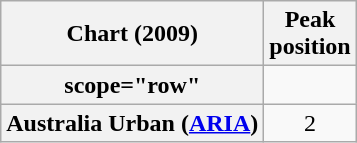<table class="wikitable sortable plainrowheaders" style="text-align:center;">
<tr>
<th scope="col">Chart (2009)</th>
<th scope="col">Peak<br>position</th>
</tr>
<tr>
<th>scope="row"</th>
</tr>
<tr>
<th scope="row">Australia Urban (<a href='#'>ARIA</a>)</th>
<td>2</td>
</tr>
</table>
